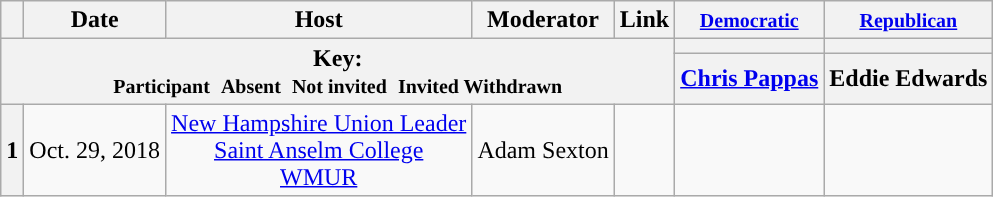<table class="wikitable" style="text-align:center;">
<tr>
<th scope="col"></th>
<th scope="col">Date</th>
<th scope="col">Host</th>
<th scope="col">Moderator</th>
<th scope="col">Link</th>
<th scope="col"><small><a href='#'>Democratic</a></small></th>
<th scope="col"><small><a href='#'>Republican</a></small></th>
</tr>
<tr>
<th colspan="5" rowspan="2">Key:<br> <small>Participant </small>  <small>Absent </small>  <small>Not invited </small>  <small>Invited  Withdrawn</small></th>
<th scope="col" style="background:"></th>
<th scope="col" style="background:"></th>
</tr>
<tr>
<th scope="col"><a href='#'>Chris Pappas</a></th>
<th scope="col">Eddie Edwards</th>
</tr>
<tr>
<th>1</th>
<td style="white-space:nowrap;">Oct. 29, 2018</td>
<td style="white-space:nowrap;"><a href='#'>New Hampshire Union Leader</a><br><a href='#'>Saint Anselm College</a><br><a href='#'>WMUR</a></td>
<td style="white-space:nowrap;">Adam Sexton</td>
<td style="white-space:nowrap;"></td>
<td></td>
<td></td>
</tr>
</table>
